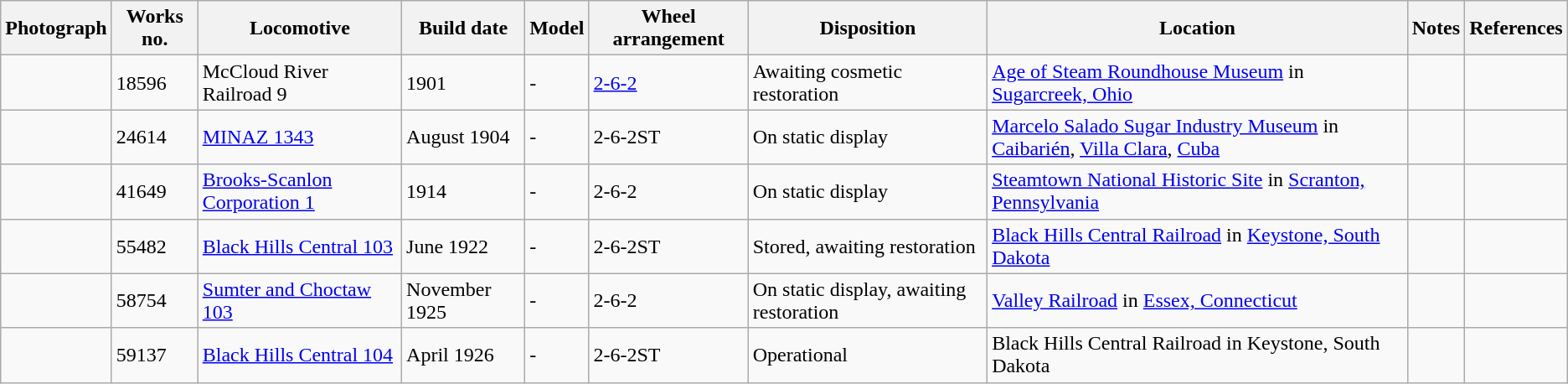<table class="wikitable">
<tr>
<th>Photograph</th>
<th>Works no.</th>
<th>Locomotive</th>
<th>Build date</th>
<th>Model</th>
<th>Wheel arrangement</th>
<th>Disposition</th>
<th>Location</th>
<th>Notes</th>
<th>References</th>
</tr>
<tr>
<td></td>
<td>18596</td>
<td>McCloud River Railroad 9</td>
<td>1901</td>
<td>-</td>
<td><a href='#'>2-6-2</a></td>
<td>Awaiting cosmetic restoration</td>
<td><a href='#'>Age of Steam Roundhouse Museum</a> in <a href='#'>Sugarcreek, Ohio</a></td>
<td></td>
<td></td>
</tr>
<tr>
<td></td>
<td>24614</td>
<td><a href='#'>MINAZ 1343</a></td>
<td>August 1904</td>
<td>-</td>
<td>2-6-2ST</td>
<td>On static display</td>
<td><a href='#'>Marcelo Salado Sugar Industry Museum</a> in <a href='#'>Caibarién</a>, <a href='#'>Villa Clara</a>, <a href='#'>Cuba</a></td>
<td></td>
<td></td>
</tr>
<tr>
<td></td>
<td>41649</td>
<td><a href='#'>Brooks-Scanlon Corporation 1</a></td>
<td>1914</td>
<td>-</td>
<td>2-6-2</td>
<td>On static display</td>
<td><a href='#'>Steamtown National Historic Site</a> in <a href='#'>Scranton, Pennsylvania</a></td>
<td></td>
<td></td>
</tr>
<tr>
<td></td>
<td>55482</td>
<td><a href='#'>Black Hills Central 103</a></td>
<td>June 1922</td>
<td>-</td>
<td>2-6-2ST</td>
<td>Stored, awaiting restoration</td>
<td><a href='#'>Black Hills Central Railroad</a> in <a href='#'>Keystone, South Dakota</a></td>
<td></td>
<td></td>
</tr>
<tr>
<td></td>
<td>58754</td>
<td><a href='#'>Sumter and Choctaw 103</a></td>
<td>November 1925</td>
<td>-</td>
<td>2-6-2</td>
<td>On static display, awaiting restoration</td>
<td><a href='#'>Valley Railroad</a> in <a href='#'>Essex, Connecticut</a></td>
<td></td>
<td></td>
</tr>
<tr>
<td></td>
<td>59137</td>
<td><a href='#'>Black Hills Central 104</a></td>
<td>April 1926</td>
<td>-</td>
<td>2-6-2ST</td>
<td>Operational</td>
<td>Black Hills Central Railroad in Keystone, South Dakota</td>
<td></td>
<td></td>
</tr>
</table>
